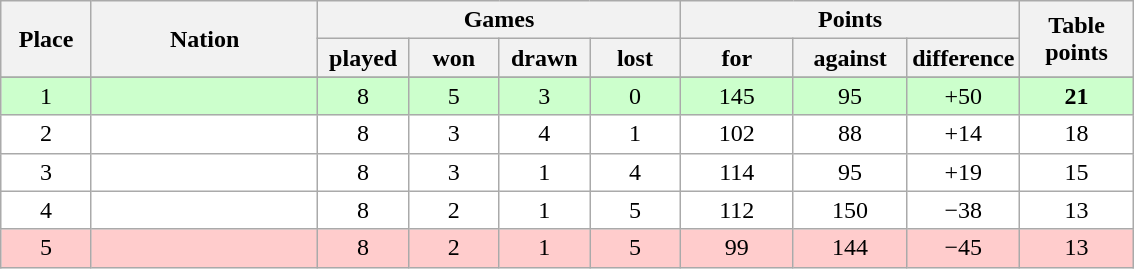<table class="wikitable">
<tr>
<th rowspan=2 width="8%">Place</th>
<th rowspan=2 width="20%">Nation</th>
<th colspan=4 width="32%">Games</th>
<th colspan=3 width="30%">Points</th>
<th rowspan=2 width="10%">Table<br>points</th>
</tr>
<tr>
<th width="8%">played</th>
<th width="8%">won</th>
<th width="8%">drawn</th>
<th width="8%">lost</th>
<th width="10%">for</th>
<th width="10%">against</th>
<th width="10%">difference</th>
</tr>
<tr>
</tr>
<tr bgcolor=#ccffcc align=center>
<td>1</td>
<td align=left><strong></strong></td>
<td>8</td>
<td>5</td>
<td>3</td>
<td>0</td>
<td>145</td>
<td>95</td>
<td>+50</td>
<td><strong>21</strong></td>
</tr>
<tr bgcolor=#ffffff align=center>
<td>2</td>
<td align=left></td>
<td>8</td>
<td>3</td>
<td>4</td>
<td>1</td>
<td>102</td>
<td>88</td>
<td>+14</td>
<td>18</td>
</tr>
<tr bgcolor=#ffffff align=center>
<td>3</td>
<td align=left></td>
<td>8</td>
<td>3</td>
<td>1</td>
<td>4</td>
<td>114</td>
<td>95</td>
<td>+19</td>
<td>15</td>
</tr>
<tr bgcolor=#ffffff align=center>
<td>4</td>
<td align=left></td>
<td>8</td>
<td>2</td>
<td>1</td>
<td>5</td>
<td>112</td>
<td>150</td>
<td>−38</td>
<td>13</td>
</tr>
<tr bgcolor=#ffcccc align=center>
<td>5</td>
<td align=left></td>
<td>8</td>
<td>2</td>
<td>1</td>
<td>5</td>
<td>99</td>
<td>144</td>
<td>−45</td>
<td>13</td>
</tr>
</table>
